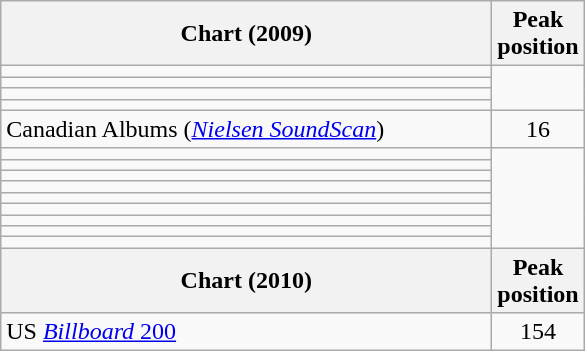<table class="wikitable sortable">
<tr>
<th>Chart (2009)</th>
<th>Peak<br>position</th>
</tr>
<tr>
<td></td>
</tr>
<tr>
<td></td>
</tr>
<tr>
<td></td>
</tr>
<tr>
<td></td>
</tr>
<tr>
<td>Canadian Albums (<em><a href='#'>Nielsen SoundScan</a></em>)</td>
<td align="center">16</td>
</tr>
<tr>
<td></td>
</tr>
<tr>
<td></td>
</tr>
<tr>
<td></td>
</tr>
<tr>
<td></td>
</tr>
<tr>
<td></td>
</tr>
<tr>
<td></td>
</tr>
<tr>
<td></td>
</tr>
<tr>
<td></td>
</tr>
<tr>
<td></td>
</tr>
<tr>
<th style="width:20em;">Chart (2010)</th>
<th>Peak<br>position</th>
</tr>
<tr>
<td>US <a href='#'><em>Billboard</em> 200</a></td>
<td align="center">154</td>
</tr>
</table>
